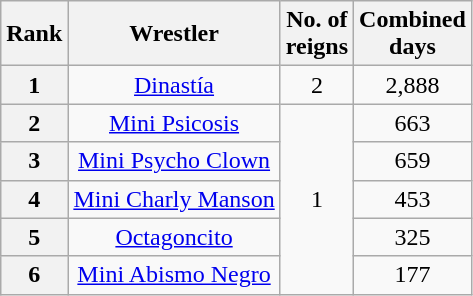<table class="wikitable sortable" style="text-align:center;">
<tr>
<th>Rank</th>
<th>Wrestler</th>
<th>No. of<br>reigns</th>
<th>Combined<br>days</th>
</tr>
<tr>
<th>1</th>
<td><a href='#'>Dinastía</a></td>
<td>2</td>
<td>2,888</td>
</tr>
<tr>
<th>2</th>
<td><a href='#'>Mini Psicosis</a></td>
<td rowspan=5>1</td>
<td>663</td>
</tr>
<tr>
<th>3</th>
<td><a href='#'>Mini Psycho Clown</a></td>
<td>659</td>
</tr>
<tr>
<th>4</th>
<td><a href='#'>Mini Charly Manson</a></td>
<td>453</td>
</tr>
<tr>
<th>5</th>
<td><a href='#'>Octagoncito</a></td>
<td>325</td>
</tr>
<tr>
<th>6</th>
<td><a href='#'>Mini Abismo Negro</a></td>
<td>177</td>
</tr>
</table>
